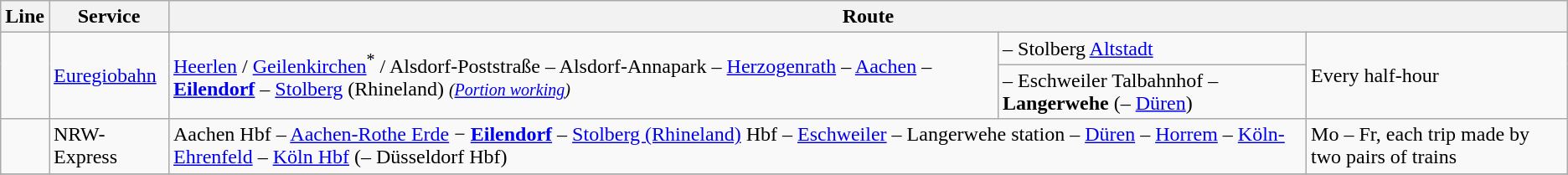<table class="wikitable">
<tr class="hintergrundfarbe5">
<th>Line</th>
<th>Service</th>
<th colspan="3">Route</th>
</tr>
<tr>
<td rowspan="2"></td>
<td rowspan="2"><a href='#'>Euregiobahn</a></td>
<td rowspan="2"><a href='#'>Heerlen</a> / <a href='#'>Geilenkirchen</a><sup>*</sup> / Alsdorf-Poststraße – Alsdorf-Annapark – <a href='#'>Herzogenrath</a> – <a href='#'>Aachen</a> – <strong><a href='#'>Eilendorf</a></strong> – <a href='#'>Stolberg</a> (Rhineland) <small><em>(<a href='#'>Portion working</a>)</em></small></td>
<td>– Stolberg <a href='#'>Altstadt</a></td>
<td rowspan="2">Every half-hour</td>
</tr>
<tr>
<td>– Eschweiler Talbahnhof – <strong>Langerwehe</strong> (– <a href='#'>Düren</a>)</td>
</tr>
<tr>
<td></td>
<td>NRW-Express</td>
<td colspan="2">Aachen Hbf – <a href='#'>Aachen-Rothe Erde</a> − <strong><a href='#'>Eilendorf</a> </strong>– <a href='#'>Stolberg (Rhineland)</a> Hbf – <a href='#'>Eschweiler</a> – Langerwehe station – <a href='#'>Düren</a> – <a href='#'>Horrem</a> – <a href='#'>Köln-Ehrenfeld</a> – <a href='#'>Köln Hbf</a> (– Düsseldorf Hbf)</td>
<td>Mo – Fr, each trip made by two pairs of trains</td>
</tr>
<tr>
</tr>
</table>
